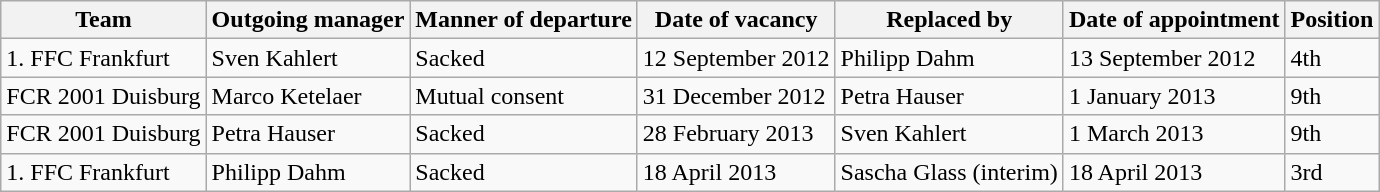<table class="wikitable">
<tr>
<th>Team</th>
<th>Outgoing manager</th>
<th>Manner of departure</th>
<th>Date of vacancy</th>
<th>Replaced by</th>
<th>Date of appointment</th>
<th>Position</th>
</tr>
<tr>
<td>1. FFC Frankfurt</td>
<td>Sven Kahlert</td>
<td>Sacked</td>
<td>12 September 2012</td>
<td>Philipp Dahm</td>
<td>13 September 2012</td>
<td>4th</td>
</tr>
<tr>
<td>FCR 2001 Duisburg</td>
<td>Marco Ketelaer</td>
<td>Mutual consent</td>
<td>31 December 2012</td>
<td>Petra Hauser</td>
<td>1 January 2013</td>
<td>9th</td>
</tr>
<tr>
<td>FCR 2001 Duisburg</td>
<td>Petra Hauser</td>
<td>Sacked</td>
<td>28 February 2013</td>
<td>Sven Kahlert</td>
<td>1 March 2013</td>
<td>9th</td>
</tr>
<tr>
<td>1. FFC Frankfurt</td>
<td>Philipp Dahm</td>
<td>Sacked</td>
<td>18 April 2013</td>
<td>Sascha Glass (interim)</td>
<td>18 April 2013</td>
<td>3rd</td>
</tr>
</table>
